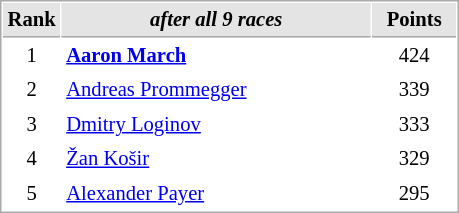<table cellspacing="1" cellpadding="3" style="border:1px solid #aaa; font-size:86%;">
<tr style="background:#e4e4e4;">
<th style="border-bottom:1px solid #aaa; width:10px;">Rank</th>
<th style="border-bottom:1px solid #aaa; width:200px;"><em>after all 9 races</em></th>
<th style="border-bottom:1px solid #aaa; width:50px;">Points</th>
</tr>
<tr>
<td align=center>1</td>
<td><strong> <a href='#'>Aaron March</a></strong></td>
<td align=center>424</td>
</tr>
<tr>
<td align=center>2</td>
<td> <a href='#'>Andreas Prommegger</a></td>
<td align=center>339</td>
</tr>
<tr>
<td align=center>3</td>
<td> <a href='#'>Dmitry Loginov</a></td>
<td align=center>333</td>
</tr>
<tr>
<td align=center>4</td>
<td> <a href='#'>Žan Košir</a></td>
<td align=center>329</td>
</tr>
<tr>
<td align=center>5</td>
<td> <a href='#'>Alexander Payer</a></td>
<td align=center>295</td>
</tr>
</table>
